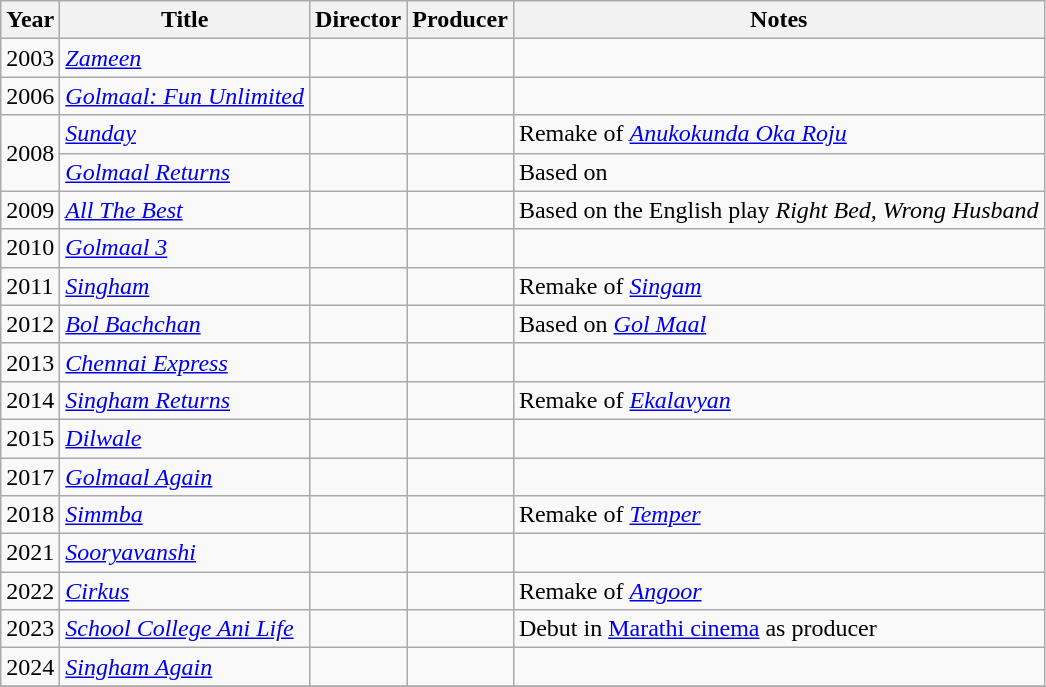<table class="wikitable">
<tr>
<th>Year</th>
<th>Title</th>
<th>Director</th>
<th>Producer</th>
<th>Notes</th>
</tr>
<tr>
<td>2003</td>
<td><em><a href='#'>Zameen</a></em></td>
<td style="text-align: center;"></td>
<td></td>
<td></td>
</tr>
<tr>
<td>2006</td>
<td><em><a href='#'>Golmaal: Fun Unlimited</a></em></td>
<td style="text-align: center;"></td>
<td></td>
<td></td>
</tr>
<tr>
<td rowspan="2">2008</td>
<td><em><a href='#'>Sunday</a></em></td>
<td style="text-align: center;"></td>
<td></td>
<td>Remake of <em><a href='#'>Anukokunda Oka Roju</a></em></td>
</tr>
<tr>
<td><em><a href='#'>Golmaal Returns</a></em></td>
<td style="text-align: center;"></td>
<td></td>
<td>Based on </td>
</tr>
<tr>
<td>2009</td>
<td><em><a href='#'>All The Best</a></em></td>
<td style="text-align: center;"></td>
<td></td>
<td>Based on the English play <em>Right Bed, Wrong Husband</em></td>
</tr>
<tr>
<td>2010</td>
<td><em><a href='#'>Golmaal 3</a></em></td>
<td style="text-align: center;"></td>
<td></td>
<td></td>
</tr>
<tr>
<td>2011</td>
<td><em><a href='#'>Singham</a></em></td>
<td style="text-align: center;"></td>
<td></td>
<td>Remake of <em><a href='#'>Singam</a></em></td>
</tr>
<tr>
<td>2012</td>
<td><em><a href='#'>Bol Bachchan</a></em></td>
<td style="text-align: center;"></td>
<td></td>
<td>Based on <em><a href='#'>Gol Maal</a></em></td>
</tr>
<tr>
<td>2013</td>
<td><em><a href='#'>Chennai Express</a></em></td>
<td style="text-align: center;"></td>
<td></td>
<td></td>
</tr>
<tr>
<td>2014</td>
<td><em><a href='#'>Singham Returns</a></em></td>
<td style="text-align: center;"></td>
<td style="text-align: center;"></td>
<td>Remake of <em><a href='#'>Ekalavyan</a></em></td>
</tr>
<tr>
<td>2015</td>
<td><em><a href='#'>Dilwale</a></em></td>
<td style="text-align: center;"></td>
<td style="text-align: center;"></td>
<td></td>
</tr>
<tr>
<td>2017</td>
<td><em><a href='#'>Golmaal Again</a></em></td>
<td style="text-align: center;"></td>
<td style="text-align: center;"></td>
<td></td>
</tr>
<tr>
<td>2018</td>
<td><em><a href='#'>Simmba</a></em></td>
<td style="text-align: center;"></td>
<td style="text-align: center;"></td>
<td>Remake of <em><a href='#'>Temper</a></em></td>
</tr>
<tr>
<td>2021</td>
<td><em><a href='#'>Sooryavanshi</a></em></td>
<td style="text-align: center;"></td>
<td style="text-align: center;"></td>
<td></td>
</tr>
<tr>
<td>2022</td>
<td><em><a href='#'>Cirkus</a></em></td>
<td style="text-align: center;"></td>
<td style="text-align: center;"></td>
<td>Remake of <em><a href='#'>Angoor</a></em></td>
</tr>
<tr>
<td>2023</td>
<td><em><a href='#'>School College Ani Life</a></em></td>
<td></td>
<td style="text-align: center;"></td>
<td>Debut in <a href='#'>Marathi cinema</a> as producer</td>
</tr>
<tr>
<td>2024</td>
<td><em><a href='#'>Singham Again</a></em></td>
<td style="text-align: center;"></td>
<td style="text-align: center;"></td>
<td></td>
</tr>
<tr>
</tr>
</table>
